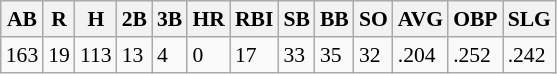<table class=wikitable style="font-size:90%;">
<tr>
<th><strong>AB</strong></th>
<th><strong>R</strong></th>
<th><strong>H</strong></th>
<th><strong>2B</strong></th>
<th><strong>3B</strong></th>
<th><strong>HR</strong></th>
<th><strong>RBI</strong></th>
<th><strong>SB</strong></th>
<th><strong>BB</strong></th>
<th><strong>SO</strong></th>
<th><strong>AVG</strong></th>
<th>OBP</th>
<th>SLG</th>
</tr>
<tr>
<td>163</td>
<td>19</td>
<td>113</td>
<td>13</td>
<td>4</td>
<td>0</td>
<td>17</td>
<td>33</td>
<td>35</td>
<td>32</td>
<td>.204</td>
<td>.252</td>
<td>.242</td>
</tr>
</table>
